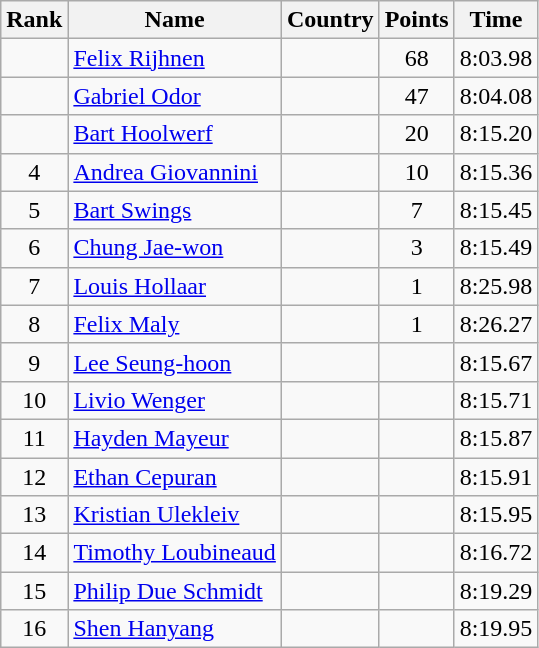<table class="wikitable sortable" style="text-align:center">
<tr>
<th>Rank</th>
<th>Name</th>
<th>Country</th>
<th>Points</th>
<th>Time</th>
</tr>
<tr>
<td></td>
<td align=left><a href='#'>Felix Rijhnen</a></td>
<td align=left></td>
<td>68</td>
<td>8:03.98</td>
</tr>
<tr>
<td></td>
<td align=left><a href='#'>Gabriel Odor</a></td>
<td align=left></td>
<td>47</td>
<td>8:04.08</td>
</tr>
<tr>
<td></td>
<td align=left><a href='#'>Bart Hoolwerf</a></td>
<td align=left></td>
<td>20</td>
<td>8:15.20</td>
</tr>
<tr>
<td>4</td>
<td align=left><a href='#'>Andrea Giovannini</a></td>
<td align=left></td>
<td>10</td>
<td>8:15.36</td>
</tr>
<tr>
<td>5</td>
<td align=left><a href='#'>Bart Swings</a></td>
<td align=left></td>
<td>7</td>
<td>8:15.45</td>
</tr>
<tr>
<td>6</td>
<td align=left><a href='#'>Chung Jae-won</a></td>
<td align=left></td>
<td>3</td>
<td>8:15.49</td>
</tr>
<tr>
<td>7</td>
<td align=left><a href='#'>Louis Hollaar</a></td>
<td align=left></td>
<td>1</td>
<td>8:25.98</td>
</tr>
<tr>
<td>8</td>
<td align=left><a href='#'>Felix Maly</a></td>
<td align=left></td>
<td>1</td>
<td>8:26.27</td>
</tr>
<tr>
<td>9</td>
<td align=left><a href='#'>Lee Seung-hoon</a></td>
<td align=left></td>
<td></td>
<td>8:15.67</td>
</tr>
<tr>
<td>10</td>
<td align=left><a href='#'>Livio Wenger</a></td>
<td align=left></td>
<td></td>
<td>8:15.71</td>
</tr>
<tr>
<td>11</td>
<td align=left><a href='#'>Hayden Mayeur</a></td>
<td align=left></td>
<td></td>
<td>8:15.87</td>
</tr>
<tr>
<td>12</td>
<td align=left><a href='#'>Ethan Cepuran</a></td>
<td align=left></td>
<td></td>
<td>8:15.91</td>
</tr>
<tr>
<td>13</td>
<td align=left><a href='#'>Kristian Ulekleiv</a></td>
<td align=left></td>
<td></td>
<td>8:15.95</td>
</tr>
<tr>
<td>14</td>
<td align=left><a href='#'>Timothy Loubineaud</a></td>
<td align=left></td>
<td></td>
<td>8:16.72</td>
</tr>
<tr>
<td>15</td>
<td align=left><a href='#'>Philip Due Schmidt</a></td>
<td align=left></td>
<td></td>
<td>8:19.29</td>
</tr>
<tr>
<td>16</td>
<td align=left><a href='#'>Shen Hanyang</a></td>
<td align=left></td>
<td></td>
<td>8:19.95</td>
</tr>
</table>
